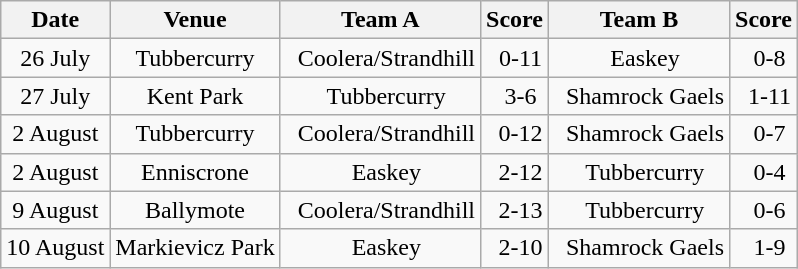<table class="wikitable">
<tr>
<th>Date</th>
<th>Venue</th>
<th>Team A</th>
<th>Score</th>
<th>Team B</th>
<th>Score</th>
</tr>
<tr align="center">
<td>26 July</td>
<td>Tubbercurry</td>
<td>  Coolera/Strandhill</td>
<td>  0-11</td>
<td>  Easkey</td>
<td>  0-8</td>
</tr>
<tr align="center">
<td>27 July</td>
<td>Kent Park</td>
<td>  Tubbercurry</td>
<td>  3-6</td>
<td>  Shamrock Gaels</td>
<td>  1-11</td>
</tr>
<tr align="center">
<td>2 August</td>
<td>Tubbercurry</td>
<td>  Coolera/Strandhill</td>
<td>  0-12</td>
<td>  Shamrock Gaels</td>
<td>  0-7</td>
</tr>
<tr align="center">
<td>2 August</td>
<td>Enniscrone</td>
<td>  Easkey</td>
<td>  2-12</td>
<td>  Tubbercurry</td>
<td>  0-4</td>
</tr>
<tr align="center">
<td>9 August</td>
<td>Ballymote</td>
<td>  Coolera/Strandhill</td>
<td>  2-13</td>
<td>  Tubbercurry</td>
<td>  0-6</td>
</tr>
<tr align="center">
<td>10 August</td>
<td>Markievicz Park</td>
<td>  Easkey</td>
<td>  2-10</td>
<td>  Shamrock Gaels</td>
<td>  1-9</td>
</tr>
</table>
